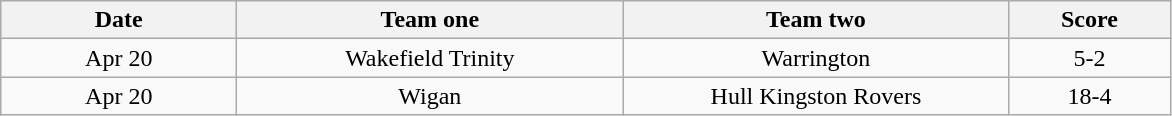<table class="wikitable" style="text-align: center">
<tr>
<th width=150>Date</th>
<th width=250>Team one</th>
<th width=250>Team two</th>
<th width=100>Score</th>
</tr>
<tr>
<td>Apr 20</td>
<td>Wakefield Trinity</td>
<td>Warrington</td>
<td>5-2</td>
</tr>
<tr>
<td>Apr 20</td>
<td>Wigan</td>
<td>Hull Kingston Rovers</td>
<td>18-4</td>
</tr>
</table>
